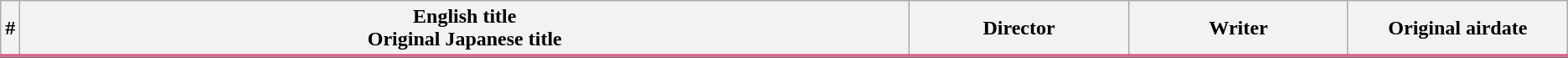<table class="wikitable">
<tr style="border-bottom: 3px solid #E6326E;">
<th style="width:1%;">#</th>
<th>English title<br> Original Japanese title</th>
<th style="width:14%;">Director</th>
<th style="width:14%;">Writer</th>
<th style="width:14%;">Original airdate</th>
</tr>
<tr>
</tr>
</table>
